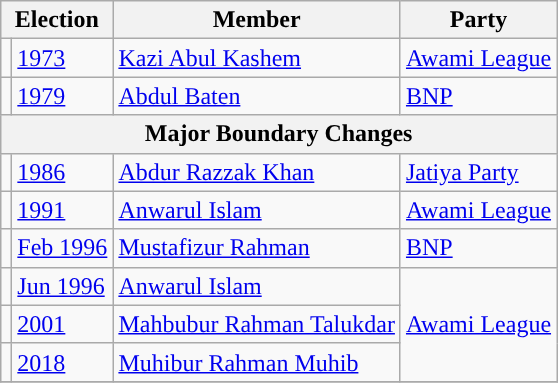<table class="wikitable">
<tr>
<th colspan="2">Election</th>
<th>Member</th>
<th>Party</th>
</tr>
<tr>
<td style="background-color:"></td>
<td><a href='#'>1973</a></td>
<td><a href='#'>Kazi Abul Kashem</a></td>
<td><a href='#'>Awami League</a></td>
</tr>
<tr>
<td style="background-color:"></td>
<td><a href='#'>1979</a></td>
<td><a href='#'>Abdul Baten</a></td>
<td><a href='#'>BNP</a></td>
</tr>
<tr>
<th colspan="4">Major Boundary Changes</th>
</tr>
<tr>
<td style="background-color:"></td>
<td><a href='#'>1986</a></td>
<td><a href='#'>Abdur Razzak Khan</a></td>
<td><a href='#'>Jatiya Party</a></td>
</tr>
<tr>
<td style="background-color:"></td>
<td><a href='#'>1991</a></td>
<td><a href='#'>Anwarul Islam</a></td>
<td><a href='#'>Awami League</a></td>
</tr>
<tr>
<td style="background-color:"></td>
<td><a href='#'>Feb 1996</a></td>
<td><a href='#'>Mustafizur Rahman</a></td>
<td><a href='#'>BNP</a></td>
</tr>
<tr>
<td style="background-color:"></td>
<td><a href='#'>Jun 1996</a></td>
<td><a href='#'>Anwarul Islam</a></td>
<td rowspan="3"><a href='#'>Awami League</a></td>
</tr>
<tr>
<td style="background-color:"></td>
<td><a href='#'>2001</a></td>
<td><a href='#'>Mahbubur Rahman Talukdar</a></td>
</tr>
<tr>
<td style="background-color:"></td>
<td><a href='#'>2018</a></td>
<td><a href='#'>Muhibur Rahman Muhib</a></td>
</tr>
<tr>
</tr>
</table>
